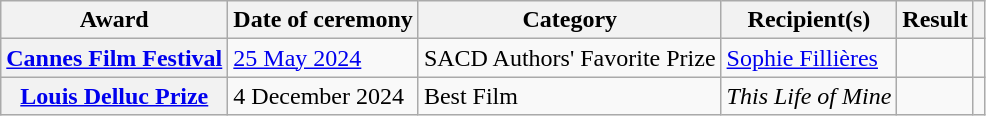<table class="wikitable sortable plainrowheaders">
<tr>
<th scope="col">Award</th>
<th scope="col">Date of ceremony</th>
<th scope="col">Category</th>
<th scope="col">Recipient(s)</th>
<th scope="col">Result</th>
<th scope="col" class="unsortable"></th>
</tr>
<tr>
<th scope="row"><a href='#'>Cannes Film Festival</a></th>
<td><a href='#'>25 May 2024</a></td>
<td>SACD Authors' Favorite Prize</td>
<td><a href='#'>Sophie Fillières</a></td>
<td></td>
<td align="center"></td>
</tr>
<tr>
<th scope="row"><a href='#'>Louis Delluc Prize</a></th>
<td>4 December 2024</td>
<td>Best Film</td>
<td><em>This Life of Mine</em></td>
<td></td>
<td align="center"></td>
</tr>
</table>
